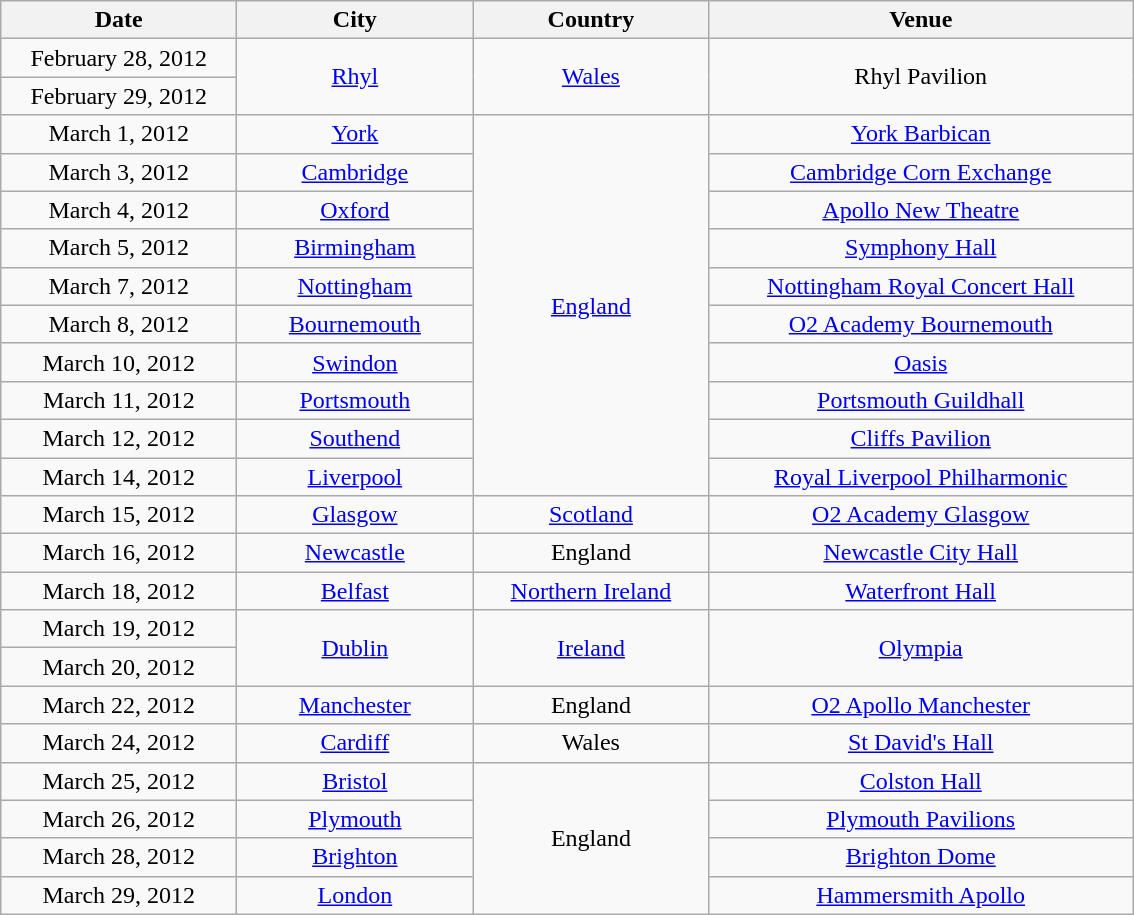<table class="wikitable" style="text-align:center;">
<tr>
<th width="150">Date</th>
<th width="150">City</th>
<th width="150">Country</th>
<th width="275">Venue</th>
</tr>
<tr>
<td>February 28, 2012</td>
<td rowspan="2"><a href='#'>Rhyl</a></td>
<td rowspan="2"><a href='#'>Wales</a></td>
<td rowspan="2">Rhyl Pavilion</td>
</tr>
<tr>
<td>February 29, 2012</td>
</tr>
<tr>
<td>March 1, 2012</td>
<td><a href='#'>York</a></td>
<td rowspan="10"><a href='#'>England</a></td>
<td><a href='#'>York Barbican</a></td>
</tr>
<tr>
<td>March 3, 2012</td>
<td><a href='#'>Cambridge</a></td>
<td><a href='#'>Cambridge Corn Exchange</a></td>
</tr>
<tr>
<td>March 4, 2012</td>
<td><a href='#'>Oxford</a></td>
<td><a href='#'>Apollo New Theatre</a></td>
</tr>
<tr>
<td>March 5, 2012</td>
<td><a href='#'>Birmingham</a></td>
<td><a href='#'>Symphony Hall</a></td>
</tr>
<tr>
<td>March 7, 2012</td>
<td><a href='#'>Nottingham</a></td>
<td><a href='#'>Nottingham Royal Concert Hall</a></td>
</tr>
<tr>
<td>March 8, 2012</td>
<td><a href='#'>Bournemouth</a></td>
<td><a href='#'>O2 Academy Bournemouth</a></td>
</tr>
<tr>
<td>March 10, 2012</td>
<td><a href='#'>Swindon</a></td>
<td><a href='#'>Oasis</a></td>
</tr>
<tr>
<td>March 11, 2012</td>
<td><a href='#'>Portsmouth</a></td>
<td><a href='#'>Portsmouth Guildhall</a></td>
</tr>
<tr>
<td>March 12, 2012</td>
<td><a href='#'>Southend</a></td>
<td><a href='#'>Cliffs Pavilion</a></td>
</tr>
<tr>
<td>March 14, 2012</td>
<td><a href='#'>Liverpool</a></td>
<td><a href='#'>Royal Liverpool Philharmonic</a></td>
</tr>
<tr>
<td>March 15, 2012</td>
<td><a href='#'>Glasgow</a></td>
<td><a href='#'>Scotland</a></td>
<td><a href='#'>O2 Academy Glasgow</a></td>
</tr>
<tr>
<td>March 16, 2012</td>
<td><a href='#'>Newcastle</a></td>
<td>England</td>
<td><a href='#'>Newcastle City Hall</a></td>
</tr>
<tr>
<td>March 18, 2012</td>
<td><a href='#'>Belfast</a></td>
<td><a href='#'>Northern Ireland</a></td>
<td><a href='#'>Waterfront Hall</a></td>
</tr>
<tr>
<td>March 19, 2012</td>
<td rowspan="2"><a href='#'>Dublin</a></td>
<td rowspan="2"><a href='#'>Ireland</a></td>
<td rowspan="2"><a href='#'>Olympia</a></td>
</tr>
<tr>
<td>March 20, 2012</td>
</tr>
<tr>
<td>March 22, 2012</td>
<td><a href='#'>Manchester</a></td>
<td>England</td>
<td><a href='#'>O2 Apollo Manchester</a></td>
</tr>
<tr>
<td>March 24, 2012</td>
<td><a href='#'>Cardiff</a></td>
<td>Wales</td>
<td><a href='#'>St David's Hall</a></td>
</tr>
<tr>
<td>March 25, 2012</td>
<td><a href='#'>Bristol</a></td>
<td rowspan="4">England</td>
<td><a href='#'>Colston Hall</a></td>
</tr>
<tr>
<td>March 26, 2012</td>
<td><a href='#'>Plymouth</a></td>
<td><a href='#'>Plymouth Pavilions</a></td>
</tr>
<tr>
<td>March 28, 2012</td>
<td><a href='#'>Brighton</a></td>
<td><a href='#'>Brighton Dome</a></td>
</tr>
<tr>
<td>March 29, 2012</td>
<td><a href='#'>London</a></td>
<td><a href='#'>Hammersmith Apollo</a></td>
</tr>
</table>
